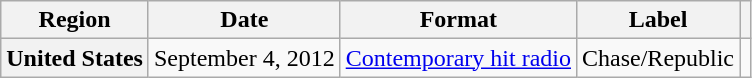<table class="wikitable plainrowheaders">
<tr>
<th scope="col">Region</th>
<th scope="col">Date</th>
<th scope="col">Format</th>
<th scope="col">Label</th>
<th scope="col"></th>
</tr>
<tr>
<th scope="row">United States</th>
<td>September 4, 2012</td>
<td><a href='#'>Contemporary hit radio</a></td>
<td>Chase/Republic</td>
<td align="center"></td>
</tr>
</table>
